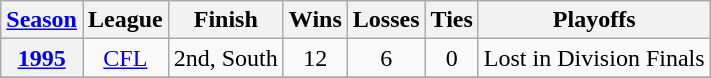<table class="wikitable" style="text-align:center">
<tr>
<th><a href='#'>Season</a></th>
<th>League</th>
<th>Finish</th>
<th>Wins</th>
<th>Losses</th>
<th>Ties</th>
<th>Playoffs</th>
</tr>
<tr>
<th><a href='#'>1995</a></th>
<td><a href='#'>CFL</a></td>
<td>2nd, South</td>
<td>12</td>
<td>6</td>
<td>0</td>
<td>Lost in Division Finals</td>
</tr>
<tr>
</tr>
</table>
